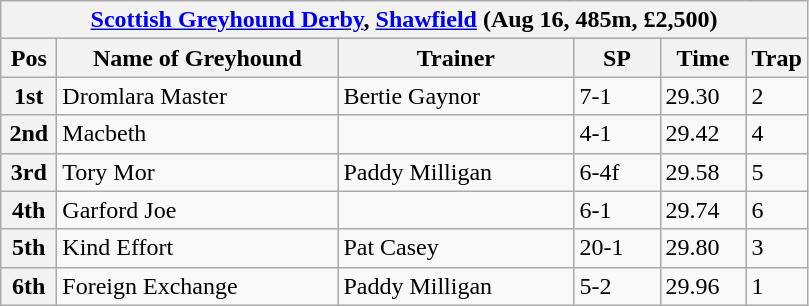<table class="wikitable">
<tr>
<th colspan="6"><a href='#'>Scottish Greyhound Derby</a>, <a href='#'>Shawfield</a> (Aug 16, 485m, £2,500)</th>
</tr>
<tr>
<th width=30>Pos</th>
<th width=180>Name of Greyhound</th>
<th width=150>Trainer</th>
<th width=50>SP</th>
<th width=50>Time</th>
<th width=30>Trap</th>
</tr>
<tr>
<th>1st</th>
<td>Dromlara Master</td>
<td>Bertie Gaynor</td>
<td>7-1</td>
<td>29.30</td>
<td>2</td>
</tr>
<tr>
<th>2nd</th>
<td>Macbeth</td>
<td></td>
<td>4-1</td>
<td>29.42</td>
<td>4</td>
</tr>
<tr>
<th>3rd</th>
<td>Tory Mor</td>
<td>Paddy Milligan</td>
<td>6-4f</td>
<td>29.58</td>
<td>5</td>
</tr>
<tr>
<th>4th</th>
<td>Garford Joe</td>
<td></td>
<td>6-1</td>
<td>29.74</td>
<td>6</td>
</tr>
<tr>
<th>5th</th>
<td>Kind Effort</td>
<td>Pat Casey</td>
<td>20-1</td>
<td>29.80</td>
<td>3</td>
</tr>
<tr>
<th>6th</th>
<td>Foreign Exchange</td>
<td>Paddy Milligan</td>
<td>5-2</td>
<td>29.96</td>
<td>1</td>
</tr>
</table>
